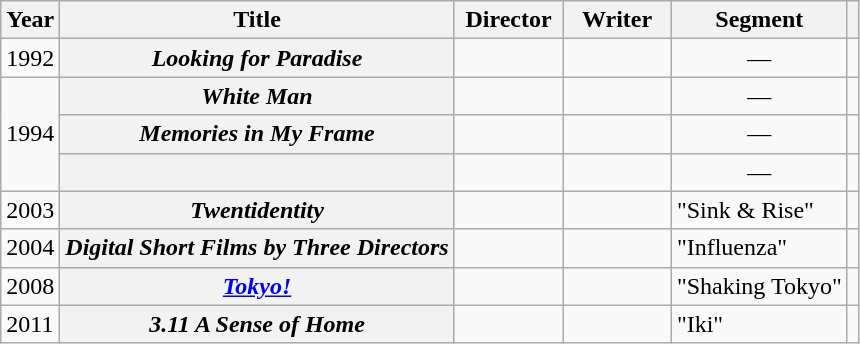<table class="wikitable plainrowheaders">
<tr>
<th scope=col>Year</th>
<th scope=col>Title</th>
<th scope=col width=65>Director</th>
<th scope=col width=65>Writer</th>
<th scope=col>Segment</th>
<th scope="col"></th>
</tr>
<tr>
<td>1992</td>
<th scope=row><em>Looking for Paradise</em></th>
<td></td>
<td></td>
<td align="center">—</td>
<td></td>
</tr>
<tr>
<td rowspan=3>1994</td>
<th scope=row><em>White Man</em></th>
<td></td>
<td></td>
<td align="center">—</td>
<td align="center"></td>
</tr>
<tr>
<th scope=row><em>Memories in My Frame</em></th>
<td></td>
<td></td>
<td align="center">—</td>
<td align="center"></td>
</tr>
<tr>
<th scope=row><em></em></th>
<td></td>
<td></td>
<td align="center">—</td>
<td align="center"></td>
</tr>
<tr>
<td>2003</td>
<th scope=row><em>Twentidentity</em></th>
<td></td>
<td></td>
<td>"Sink & Rise"</td>
<td align="center"></td>
</tr>
<tr>
<td>2004</td>
<th scope=row><em>Digital Short Films by Three Directors</em></th>
<td></td>
<td></td>
<td>"Influenza"</td>
<td align="center"></td>
</tr>
<tr>
<td>2008</td>
<th scope=row><em><a href='#'>Tokyo!</a></em></th>
<td></td>
<td></td>
<td>"Shaking Tokyo"</td>
<td align="center"></td>
</tr>
<tr>
<td>2011</td>
<th scope=row><em>3.11 A Sense of Home</em></th>
<td></td>
<td></td>
<td>"Iki"</td>
<td align="center"></td>
</tr>
</table>
